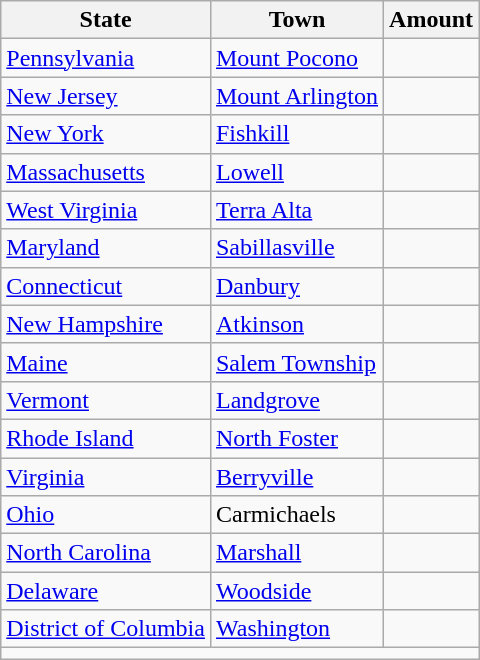<table class="wikitable">
<tr>
<th>State</th>
<th>Town</th>
<th>Amount</th>
</tr>
<tr>
<td><a href='#'>Pennsylvania</a></td>
<td><a href='#'>Mount Pocono</a></td>
<td></td>
</tr>
<tr>
<td><a href='#'>New Jersey</a></td>
<td><a href='#'>Mount Arlington</a></td>
<td></td>
</tr>
<tr>
<td><a href='#'>New York</a></td>
<td><a href='#'>Fishkill</a></td>
<td></td>
</tr>
<tr>
<td><a href='#'>Massachusetts</a></td>
<td><a href='#'>Lowell</a></td>
<td></td>
</tr>
<tr>
<td><a href='#'>West Virginia</a></td>
<td><a href='#'>Terra Alta</a></td>
<td></td>
</tr>
<tr>
<td><a href='#'>Maryland</a></td>
<td><a href='#'>Sabillasville</a></td>
<td></td>
</tr>
<tr>
<td><a href='#'>Connecticut</a></td>
<td><a href='#'>Danbury</a></td>
<td></td>
</tr>
<tr>
<td><a href='#'>New Hampshire</a></td>
<td><a href='#'>Atkinson</a></td>
<td></td>
</tr>
<tr>
<td><a href='#'>Maine</a></td>
<td><a href='#'>Salem Township</a></td>
<td></td>
</tr>
<tr>
<td><a href='#'>Vermont</a></td>
<td><a href='#'>Landgrove</a></td>
<td></td>
</tr>
<tr>
<td><a href='#'>Rhode Island</a></td>
<td><a href='#'>North Foster</a></td>
<td></td>
</tr>
<tr>
<td><a href='#'>Virginia</a></td>
<td><a href='#'>Berryville</a></td>
<td></td>
</tr>
<tr>
<td><a href='#'>Ohio</a></td>
<td>Carmichaels</td>
<td></td>
</tr>
<tr>
<td><a href='#'>North Carolina</a></td>
<td><a href='#'>Marshall</a></td>
<td></td>
</tr>
<tr>
<td><a href='#'>Delaware</a></td>
<td><a href='#'>Woodside</a></td>
<td></td>
</tr>
<tr>
<td><a href='#'>District of Columbia</a></td>
<td><a href='#'>Washington</a></td>
<td></td>
</tr>
<tr>
<td colspan="3"></td>
</tr>
</table>
